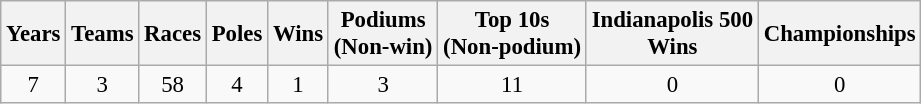<table class="wikitable" style="text-align:center; font-size:95%">
<tr>
<th>Years</th>
<th>Teams</th>
<th>Races</th>
<th>Poles</th>
<th>Wins</th>
<th>Podiums<br>(Non-win)</th>
<th>Top 10s<br>(Non-podium)</th>
<th>Indianapolis 500<br>Wins</th>
<th>Championships</th>
</tr>
<tr>
<td>7</td>
<td>3</td>
<td>58</td>
<td>4</td>
<td>1</td>
<td>3</td>
<td>11</td>
<td>0</td>
<td>0</td>
</tr>
</table>
